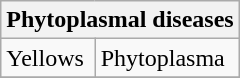<table class="wikitable" style="clear:left">
<tr>
<th colspan=2><strong>Phytoplasmal diseases</strong><br></th>
</tr>
<tr>
<td>Yellows</td>
<td>Phytoplasma</td>
</tr>
<tr>
</tr>
</table>
